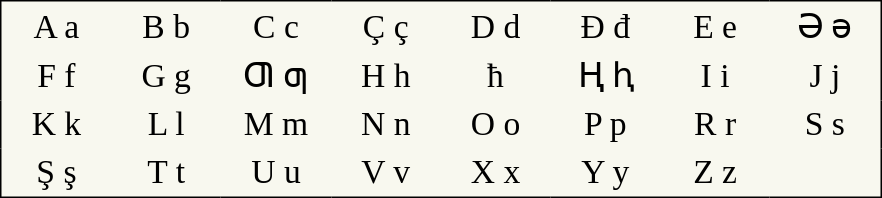<table style="font-family:Arial Unicode MS; font-size:1.4em; border-color:#000000; border-width:1px; border-style:solid; border-collapse:collapse; background-color:#F8F8EF">
<tr>
<td style="width:3em; text-align:center; padding: 3px;">A a</td>
<td style="width:3em; text-align:center; padding: 3px;">B b</td>
<td style="width:3em; text-align:center; padding: 3px;">C c</td>
<td style="width:3em; text-align:center; padding: 3px;">Ç ç</td>
<td style="width:3em; text-align:center; padding: 3px;">D d</td>
<td style="width:3em; text-align:center; padding: 3px;">Đ đ</td>
<td style="width:3em; text-align:center; padding: 3px;">E e</td>
<td style="width:3em; text-align:center; padding: 3px;">Ə ə</td>
</tr>
<tr>
<td style="width:3em; text-align:center; padding: 3px;">F f</td>
<td style="width:3em; text-align:center; padding: 3px;">G g</td>
<td style="width:3em; text-align:center; padding: 3px;">Ƣ ƣ</td>
<td style="width:3em; text-align:center; padding: 3px;">H h</td>
<td style="width:3em; text-align:center; padding: 3px;"> ħ</td>
<td style="width:3em; text-align:center; padding: 3px;">Ⱨ ⱨ</td>
<td style="width:3em; text-align:center; padding: 3px;">I i</td>
<td style="width:3em; text-align:center; padding: 3px;">J j</td>
</tr>
<tr>
<td style="width:3em; text-align:center; padding: 3px;">K k</td>
<td style="width:3em; text-align:center; padding: 3px;">L l</td>
<td style="width:3em; text-align:center; padding: 3px;">M m</td>
<td style="width:3em; text-align:center; padding: 3px;">N n</td>
<td style="width:3em; text-align:center; padding: 3px;">O o</td>
<td style="width:3em; text-align:center; padding: 3px;">P p</td>
<td style="width:3em; text-align:center; padding: 3px;">R r</td>
<td style="width:3em; text-align:center; padding: 3px;">S s</td>
</tr>
<tr>
<td style="width:3em; text-align:center; padding: 3px;">Ş ş</td>
<td style="width:3em; text-align:center; padding: 3px;">T t</td>
<td style="width:3em; text-align:center; padding: 3px;">U u</td>
<td style="width:3em; text-align:center; padding: 3px;">V v</td>
<td style="width:3em; text-align:center; padding: 3px;">X x</td>
<td style="width:3em; text-align:center; padding: 3px;">Y y</td>
<td style="width:3em; text-align:center; padding: 3px;">Z z</td>
</tr>
</table>
